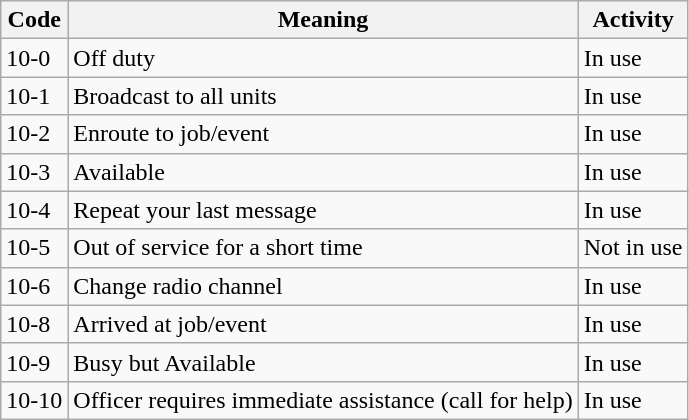<table class="wikitable">
<tr>
<th>Code</th>
<th>Meaning</th>
<th>Activity</th>
</tr>
<tr>
<td>10-0</td>
<td>Off duty</td>
<td>In use</td>
</tr>
<tr>
<td>10-1</td>
<td>Broadcast to all units</td>
<td>In use</td>
</tr>
<tr>
<td>10-2</td>
<td>Enroute to job/event</td>
<td>In use</td>
</tr>
<tr>
<td>10-3</td>
<td>Available</td>
<td>In use</td>
</tr>
<tr>
<td>10-4</td>
<td>Repeat your last message</td>
<td>In use</td>
</tr>
<tr>
<td>10-5</td>
<td>Out of service for a short time</td>
<td>Not in use</td>
</tr>
<tr>
<td>10-6</td>
<td>Change radio channel</td>
<td>In use</td>
</tr>
<tr>
<td>10-8</td>
<td>Arrived at job/event</td>
<td>In use</td>
</tr>
<tr>
<td>10-9</td>
<td>Busy but Available</td>
<td>In use</td>
</tr>
<tr>
<td>10-10</td>
<td>Officer requires immediate assistance (call for help)</td>
<td>In use</td>
</tr>
</table>
